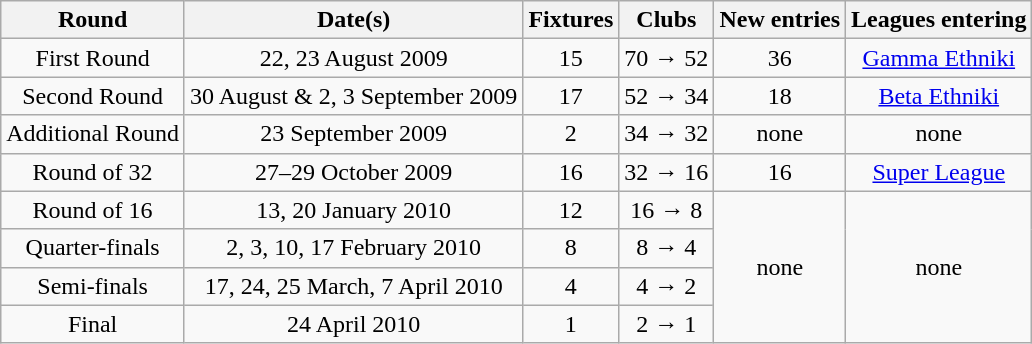<table class="wikitable" style="text-align:center">
<tr>
<th>Round</th>
<th>Date(s)</th>
<th>Fixtures</th>
<th>Clubs</th>
<th>New entries</th>
<th>Leagues entering</th>
</tr>
<tr>
<td>First Round</td>
<td>22, 23 August 2009</td>
<td>15</td>
<td>70 → 52</td>
<td>36</td>
<td><a href='#'>Gamma Ethniki</a></td>
</tr>
<tr>
<td>Second Round</td>
<td>30 August & 2, 3 September 2009</td>
<td>17</td>
<td>52 → 34</td>
<td>18</td>
<td><a href='#'>Beta Ethniki</a></td>
</tr>
<tr>
<td>Additional Round</td>
<td>23 September 2009</td>
<td>2</td>
<td>34 → 32</td>
<td>none</td>
<td>none</td>
</tr>
<tr>
<td>Round of 32</td>
<td>27–29 October 2009</td>
<td>16</td>
<td>32 → 16</td>
<td>16</td>
<td><a href='#'>Super League</a></td>
</tr>
<tr>
<td>Round of 16</td>
<td>13, 20 January 2010</td>
<td>12</td>
<td>16 → 8</td>
<td rowspan="4">none</td>
<td rowspan="4">none</td>
</tr>
<tr>
<td>Quarter-finals</td>
<td>2, 3, 10, 17 February 2010</td>
<td>8</td>
<td>8 → 4</td>
</tr>
<tr>
<td>Semi-finals</td>
<td>17, 24, 25 March, 7 April 2010</td>
<td>4</td>
<td>4 → 2</td>
</tr>
<tr>
<td>Final</td>
<td>24 April 2010</td>
<td>1</td>
<td>2 → 1</td>
</tr>
</table>
